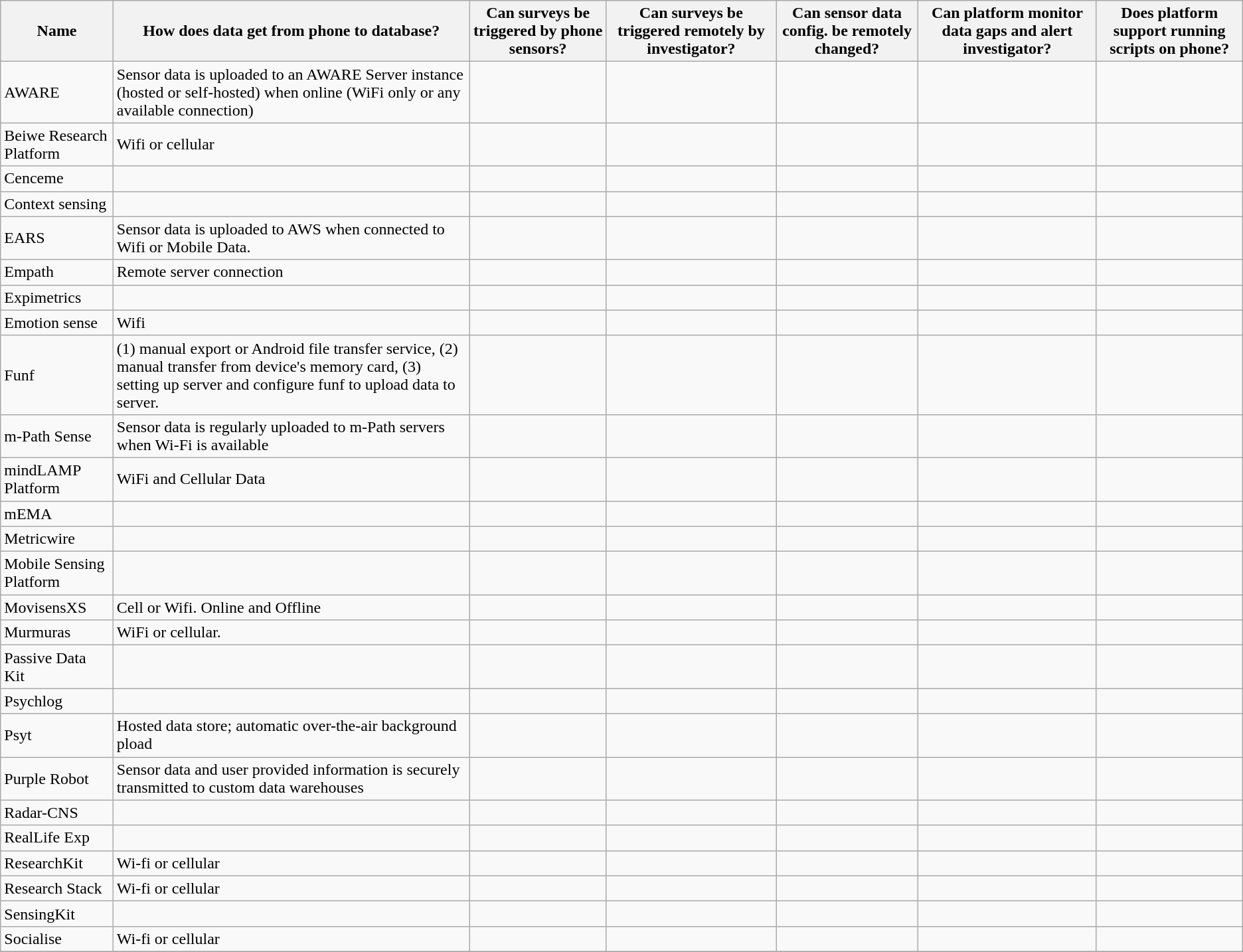<table class="wikitable sortable">
<tr>
<th>Name</th>
<th>How does data get from phone to database?</th>
<th>Can surveys be triggered by phone sensors?</th>
<th>Can surveys be triggered remotely by investigator?</th>
<th>Can sensor data config. be remotely changed?</th>
<th>Can platform monitor data gaps and alert investigator?</th>
<th>Does platform support running scripts on phone?</th>
</tr>
<tr>
<td>AWARE</td>
<td>Sensor data is uploaded to an AWARE Server instance (hosted or self-hosted) when online (WiFi only or any available connection)</td>
<td></td>
<td></td>
<td></td>
<td></td>
<td></td>
</tr>
<tr>
<td>Beiwe Research Platform</td>
<td>Wifi or cellular</td>
<td></td>
<td></td>
<td></td>
<td></td>
<td></td>
</tr>
<tr>
<td>Cenceme</td>
<td></td>
<td></td>
<td></td>
<td></td>
<td></td>
<td></td>
</tr>
<tr>
<td>Context sensing</td>
<td></td>
<td></td>
<td></td>
<td></td>
<td></td>
<td></td>
</tr>
<tr>
<td>EARS</td>
<td>Sensor data is uploaded to AWS when connected to Wifi or Mobile Data.</td>
<td></td>
<td></td>
<td></td>
<td></td>
<td></td>
</tr>
<tr>
<td>Empath</td>
<td>Remote server connection</td>
<td></td>
<td></td>
<td></td>
<td></td>
<td></td>
</tr>
<tr>
<td>Expimetrics</td>
<td></td>
<td></td>
<td></td>
<td></td>
<td></td>
<td></td>
</tr>
<tr>
<td>Emotion sense</td>
<td>Wifi</td>
<td></td>
<td></td>
<td></td>
<td></td>
<td></td>
</tr>
<tr>
<td>Funf</td>
<td>(1) manual export or Android file transfer service, (2) manual transfer from device's memory card, (3) setting up server and configure funf to upload data to server.</td>
<td></td>
<td></td>
<td></td>
<td></td>
<td></td>
</tr>
<tr>
<td>m-Path Sense</td>
<td>Sensor data is regularly uploaded to m-Path servers when Wi-Fi is available</td>
<td></td>
<td></td>
<td></td>
<td></td>
<td></td>
</tr>
<tr>
<td>mindLAMP Platform</td>
<td>WiFi and Cellular Data</td>
<td></td>
<td></td>
<td></td>
<td></td>
<td></td>
</tr>
<tr>
<td>mEMA</td>
<td></td>
<td></td>
<td></td>
<td></td>
<td></td>
<td></td>
</tr>
<tr>
<td>Metricwire</td>
<td></td>
<td></td>
<td></td>
<td></td>
<td></td>
<td></td>
</tr>
<tr>
<td>Mobile Sensing Platform</td>
<td></td>
<td></td>
<td></td>
<td></td>
<td></td>
<td></td>
</tr>
<tr>
<td>MovisensXS</td>
<td>Cell or Wifi. Online and Offline</td>
<td></td>
<td></td>
<td></td>
<td></td>
<td></td>
</tr>
<tr>
<td>Murmuras</td>
<td>WiFi or cellular.</td>
<td></td>
<td></td>
<td></td>
<td></td>
<td></td>
</tr>
<tr>
<td>Passive Data Kit</td>
<td></td>
<td></td>
<td></td>
<td></td>
<td></td>
<td></td>
</tr>
<tr>
<td>Psychlog</td>
<td></td>
<td></td>
<td></td>
<td></td>
<td></td>
<td></td>
</tr>
<tr>
<td>Psyt</td>
<td>Hosted data store; automatic over-the-air background pload</td>
<td></td>
<td></td>
<td></td>
<td></td>
<td></td>
</tr>
<tr>
<td>Purple Robot</td>
<td>Sensor data and user provided information is securely transmitted to custom data warehouses</td>
<td></td>
<td></td>
<td></td>
<td></td>
<td></td>
</tr>
<tr>
<td>Radar-CNS</td>
<td></td>
<td></td>
<td></td>
<td></td>
<td></td>
<td></td>
</tr>
<tr>
<td>RealLife Exp</td>
<td></td>
<td></td>
<td></td>
<td></td>
<td></td>
<td></td>
</tr>
<tr>
<td>ResearchKit</td>
<td>Wi-fi or cellular</td>
<td></td>
<td></td>
<td></td>
<td></td>
<td></td>
</tr>
<tr>
<td>Research Stack</td>
<td>Wi-fi or cellular</td>
<td></td>
<td></td>
<td></td>
<td></td>
<td></td>
</tr>
<tr>
<td>SensingKit</td>
<td></td>
<td></td>
<td></td>
<td></td>
<td></td>
<td></td>
</tr>
<tr>
<td>Socialise</td>
<td>Wi-fi or cellular</td>
<td></td>
<td></td>
<td></td>
<td></td>
<td></td>
</tr>
<tr>
</tr>
</table>
